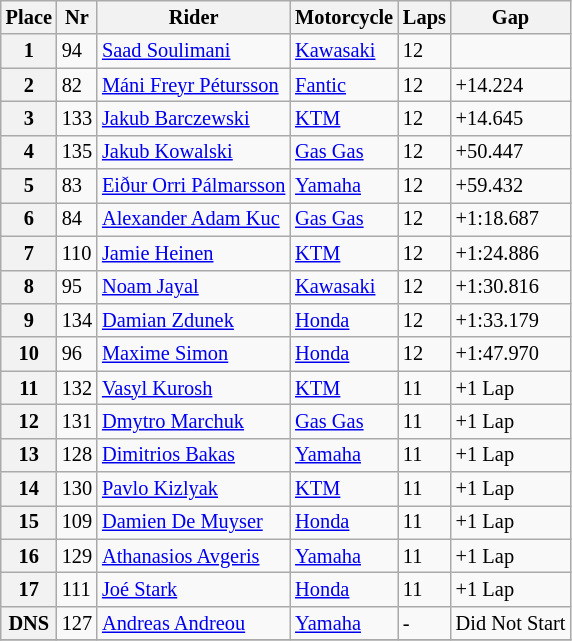<table class="wikitable" style="font-size: 85%">
<tr>
<th>Place</th>
<th>Nr</th>
<th>Rider</th>
<th>Motorcycle</th>
<th>Laps</th>
<th>Gap</th>
</tr>
<tr>
<th>1</th>
<td>94</td>
<td> <a href='#'>Saad Soulimani</a></td>
<td><a href='#'>Kawasaki</a></td>
<td>12</td>
<td></td>
</tr>
<tr>
<th>2</th>
<td>82</td>
<td> <a href='#'>Máni Freyr Pétursson</a></td>
<td><a href='#'>Fantic</a></td>
<td>12</td>
<td>+14.224</td>
</tr>
<tr>
<th>3</th>
<td>133</td>
<td> <a href='#'>Jakub Barczewski</a></td>
<td><a href='#'>KTM</a></td>
<td>12</td>
<td>+14.645</td>
</tr>
<tr>
<th>4</th>
<td>135</td>
<td> <a href='#'>Jakub Kowalski</a></td>
<td><a href='#'>Gas Gas</a></td>
<td>12</td>
<td>+50.447</td>
</tr>
<tr>
<th>5</th>
<td>83</td>
<td> <a href='#'>Eiður Orri Pálmarsson</a></td>
<td><a href='#'>Yamaha</a></td>
<td>12</td>
<td>+59.432</td>
</tr>
<tr>
<th>6</th>
<td>84</td>
<td> <a href='#'>Alexander Adam Kuc</a></td>
<td><a href='#'>Gas Gas</a></td>
<td>12</td>
<td>+1:18.687</td>
</tr>
<tr>
<th>7</th>
<td>110</td>
<td> <a href='#'>Jamie Heinen</a></td>
<td><a href='#'>KTM</a></td>
<td>12</td>
<td>+1:24.886</td>
</tr>
<tr>
<th>8</th>
<td>95</td>
<td> <a href='#'>Noam Jayal</a></td>
<td><a href='#'>Kawasaki</a></td>
<td>12</td>
<td>+1:30.816</td>
</tr>
<tr>
<th>9</th>
<td>134</td>
<td> <a href='#'>Damian Zdunek</a></td>
<td><a href='#'>Honda</a></td>
<td>12</td>
<td>+1:33.179</td>
</tr>
<tr>
<th>10</th>
<td>96</td>
<td> <a href='#'>Maxime Simon</a></td>
<td><a href='#'>Honda</a></td>
<td>12</td>
<td>+1:47.970</td>
</tr>
<tr>
<th>11</th>
<td>132</td>
<td> <a href='#'>Vasyl Kurosh</a></td>
<td><a href='#'>KTM</a></td>
<td>11</td>
<td>+1 Lap</td>
</tr>
<tr>
<th>12</th>
<td>131</td>
<td> <a href='#'>Dmytro Marchuk</a></td>
<td><a href='#'>Gas Gas</a></td>
<td>11</td>
<td>+1 Lap</td>
</tr>
<tr>
<th>13</th>
<td>128</td>
<td> <a href='#'>Dimitrios Bakas</a></td>
<td><a href='#'>Yamaha</a></td>
<td>11</td>
<td>+1 Lap</td>
</tr>
<tr>
<th>14</th>
<td>130</td>
<td> <a href='#'>Pavlo Kizlyak</a></td>
<td><a href='#'>KTM</a></td>
<td>11</td>
<td>+1 Lap</td>
</tr>
<tr>
<th>15</th>
<td>109</td>
<td> <a href='#'>Damien De Muyser</a></td>
<td><a href='#'>Honda</a></td>
<td>11</td>
<td>+1 Lap</td>
</tr>
<tr>
<th>16</th>
<td>129</td>
<td> <a href='#'>Athanasios Avgeris</a></td>
<td><a href='#'>Yamaha</a></td>
<td>11</td>
<td>+1 Lap</td>
</tr>
<tr>
<th>17</th>
<td>111</td>
<td> <a href='#'>Joé Stark</a></td>
<td><a href='#'>Honda</a></td>
<td>11</td>
<td>+1 Lap</td>
</tr>
<tr>
<th>DNS</th>
<td>127</td>
<td> <a href='#'>Andreas Andreou</a></td>
<td><a href='#'>Yamaha</a></td>
<td>-</td>
<td>Did Not Start</td>
</tr>
<tr>
</tr>
</table>
